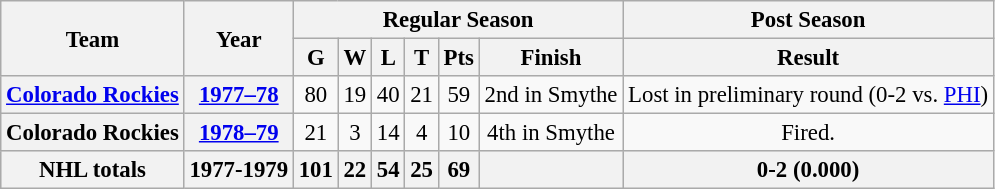<table class="wikitable" style="font-size: 95%; text-align:center;">
<tr>
<th rowspan="2">Team</th>
<th rowspan="2">Year</th>
<th colspan="6">Regular Season</th>
<th colspan="1">Post Season</th>
</tr>
<tr>
<th>G</th>
<th>W</th>
<th>L</th>
<th>T</th>
<th>Pts</th>
<th>Finish</th>
<th>Result</th>
</tr>
<tr>
<th><a href='#'>Colorado Rockies</a></th>
<th><a href='#'>1977–78</a></th>
<td>80</td>
<td>19</td>
<td>40</td>
<td>21</td>
<td>59</td>
<td>2nd in Smythe</td>
<td>Lost in preliminary round (0-2 vs. <a href='#'>PHI</a>)</td>
</tr>
<tr>
<th>Colorado Rockies</th>
<th><a href='#'>1978–79</a></th>
<td>21</td>
<td>3</td>
<td>14</td>
<td>4</td>
<td>10</td>
<td>4th in Smythe</td>
<td>Fired.</td>
</tr>
<tr align="centre" bgcolor="#dddddd">
<th>NHL totals</th>
<th>1977-1979</th>
<th>101</th>
<th>22</th>
<th>54</th>
<th>25</th>
<th>69</th>
<th></th>
<th>0-2 (0.000)</th>
</tr>
</table>
